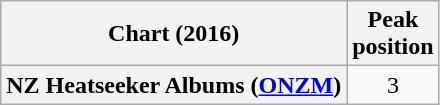<table class="wikitable sortable plainrowheaders" style="text-align:center">
<tr>
<th scope="col">Chart (2016)</th>
<th scope="col">Peak<br>position</th>
</tr>
<tr>
<th scope="row">NZ Heatseeker Albums (<a href='#'>ONZM</a>)</th>
<td>3</td>
</tr>
</table>
